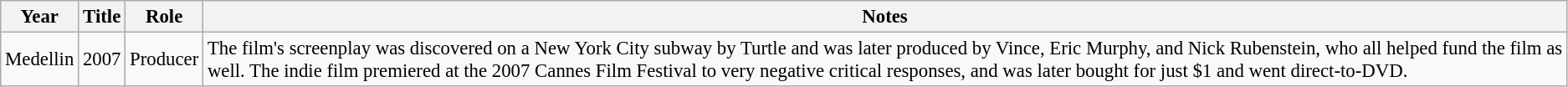<table class="wikitable" style="font-size: 95%">
<tr>
<th>Year</th>
<th>Title</th>
<th>Role</th>
<th>Notes</th>
</tr>
<tr>
<td>Medellin</td>
<td>2007</td>
<td>Producer</td>
<td>The film's screenplay was discovered on a New York City subway by Turtle and was later produced by Vince, Eric Murphy, and Nick Rubenstein, who all helped fund the film as well. The indie film premiered at the 2007 Cannes Film Festival to very negative critical responses, and was later bought for just $1 and went direct-to-DVD.</td>
</tr>
</table>
